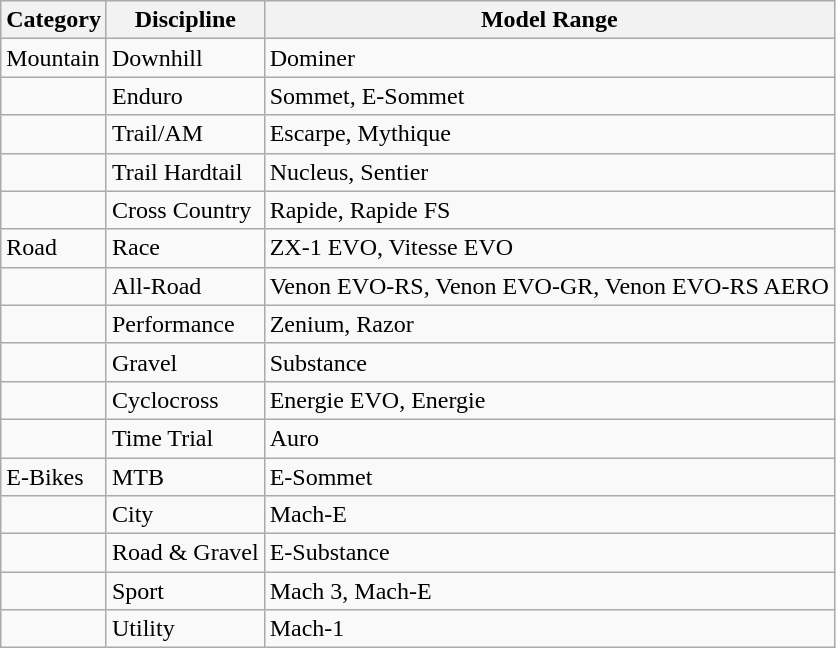<table class="wikitable">
<tr>
<th>Category</th>
<th>Discipline</th>
<th>Model Range</th>
</tr>
<tr>
<td>Mountain</td>
<td>Downhill</td>
<td>Dominer</td>
</tr>
<tr>
<td></td>
<td>Enduro</td>
<td>Sommet, E-Sommet</td>
</tr>
<tr>
<td></td>
<td>Trail/AM</td>
<td>Escarpe, Mythique</td>
</tr>
<tr>
<td></td>
<td>Trail Hardtail</td>
<td>Nucleus, Sentier</td>
</tr>
<tr>
<td></td>
<td>Cross Country</td>
<td>Rapide, Rapide FS</td>
</tr>
<tr>
<td>Road</td>
<td>Race</td>
<td>ZX-1 EVO, Vitesse EVO</td>
</tr>
<tr>
<td></td>
<td>All-Road</td>
<td>Venon EVO-RS, Venon EVO-GR, Venon EVO-RS AERO</td>
</tr>
<tr>
<td></td>
<td>Performance</td>
<td>Zenium, Razor</td>
</tr>
<tr>
<td></td>
<td>Gravel</td>
<td>Substance</td>
</tr>
<tr>
<td></td>
<td>Cyclocross</td>
<td>Energie EVO, Energie</td>
</tr>
<tr>
<td></td>
<td>Time Trial</td>
<td>Auro</td>
</tr>
<tr>
<td>E-Bikes</td>
<td>MTB</td>
<td>E-Sommet</td>
</tr>
<tr>
<td></td>
<td>City</td>
<td>Mach-E</td>
</tr>
<tr>
<td></td>
<td>Road & Gravel</td>
<td>E-Substance</td>
</tr>
<tr>
<td></td>
<td>Sport</td>
<td>Mach 3, Mach-E</td>
</tr>
<tr>
<td></td>
<td>Utility</td>
<td>Mach-1</td>
</tr>
</table>
